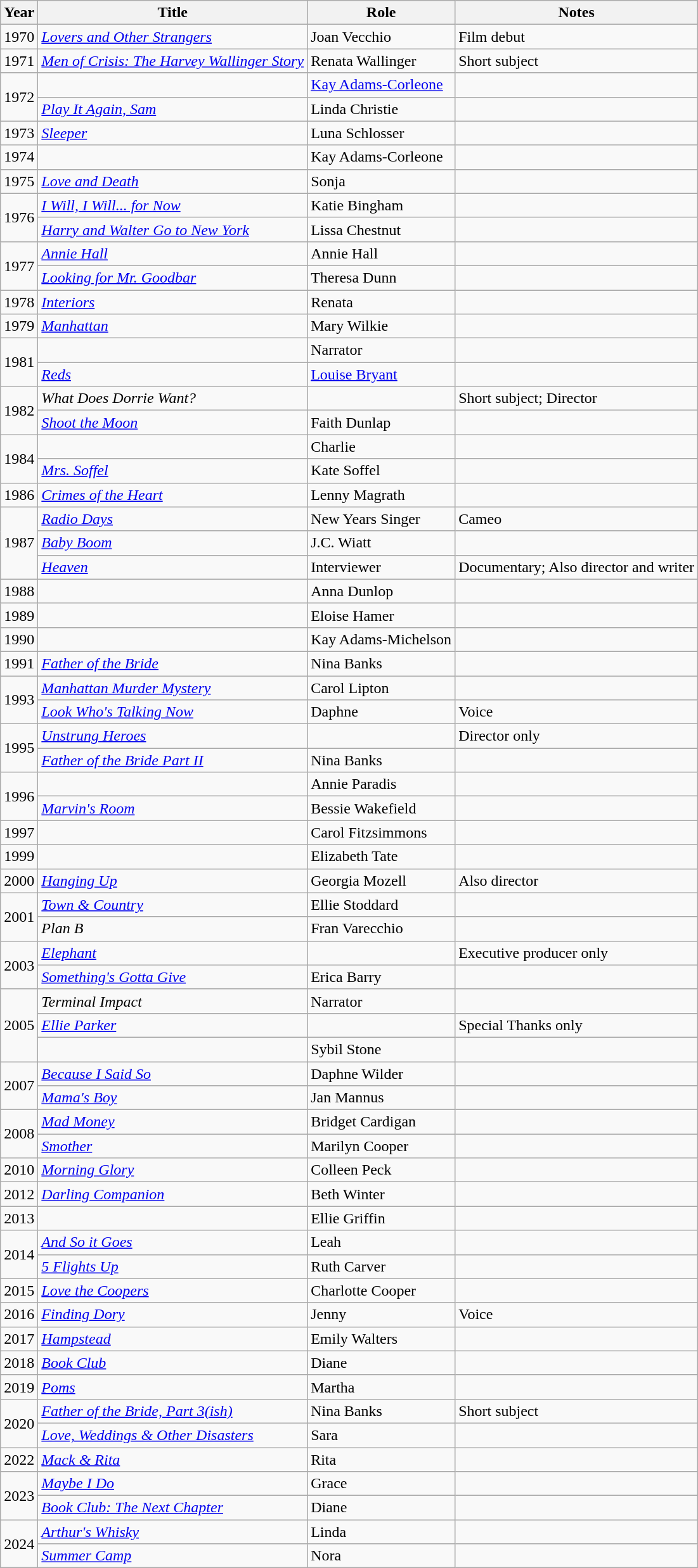<table class="wikitable sortable">
<tr>
<th>Year</th>
<th>Title</th>
<th>Role</th>
<th class="unsortable">Notes</th>
</tr>
<tr>
<td>1970</td>
<td><em><a href='#'>Lovers and Other Strangers</a></em></td>
<td>Joan Vecchio</td>
<td>Film debut</td>
</tr>
<tr>
<td>1971</td>
<td><em><a href='#'>Men of Crisis: The Harvey Wallinger Story</a></em></td>
<td>Renata Wallinger</td>
<td>Short subject</td>
</tr>
<tr>
<td rowspan="2">1972</td>
<td><em></em></td>
<td><a href='#'>Kay Adams-Corleone</a></td>
<td></td>
</tr>
<tr>
<td><em><a href='#'>Play It Again, Sam</a></em></td>
<td>Linda Christie</td>
<td></td>
</tr>
<tr>
<td>1973</td>
<td><em><a href='#'>Sleeper</a></em></td>
<td>Luna Schlosser</td>
<td></td>
</tr>
<tr>
<td>1974</td>
<td><em></em></td>
<td>Kay Adams-Corleone</td>
<td></td>
</tr>
<tr>
<td>1975</td>
<td><em><a href='#'>Love and Death</a></em></td>
<td>Sonja</td>
<td></td>
</tr>
<tr>
<td rowspan="2">1976</td>
<td><em><a href='#'>I Will, I Will... for Now</a></em></td>
<td>Katie Bingham</td>
<td></td>
</tr>
<tr>
<td><em><a href='#'>Harry and Walter Go to New York</a></em></td>
<td>Lissa Chestnut</td>
<td></td>
</tr>
<tr>
<td rowspan="2">1977</td>
<td><em><a href='#'>Annie Hall</a></em></td>
<td>Annie Hall</td>
<td></td>
</tr>
<tr>
<td><em><a href='#'>Looking for Mr. Goodbar</a></em></td>
<td>Theresa Dunn</td>
<td></td>
</tr>
<tr>
<td>1978</td>
<td><em><a href='#'>Interiors</a></em></td>
<td>Renata</td>
<td></td>
</tr>
<tr>
<td>1979</td>
<td><em><a href='#'>Manhattan</a></em></td>
<td>Mary Wilkie</td>
<td></td>
</tr>
<tr>
<td rowspan="2">1981</td>
<td><em></em></td>
<td>Narrator</td>
<td></td>
</tr>
<tr>
<td><em><a href='#'>Reds</a></em></td>
<td><a href='#'>Louise Bryant</a></td>
<td></td>
</tr>
<tr>
<td rowspan="2">1982</td>
<td><em>What Does Dorrie Want?</em></td>
<td></td>
<td>Short subject; Director</td>
</tr>
<tr>
<td><em><a href='#'>Shoot the Moon</a></em></td>
<td>Faith Dunlap</td>
<td></td>
</tr>
<tr>
<td rowspan="2">1984</td>
<td><em></em></td>
<td>Charlie</td>
<td></td>
</tr>
<tr>
<td><em><a href='#'>Mrs. Soffel</a></em></td>
<td>Kate Soffel</td>
<td></td>
</tr>
<tr>
<td>1986</td>
<td><em><a href='#'>Crimes of the Heart</a></em></td>
<td>Lenny Magrath</td>
<td></td>
</tr>
<tr>
<td rowspan="3">1987</td>
<td><em><a href='#'>Radio Days</a></em></td>
<td>New Years Singer</td>
<td>Cameo</td>
</tr>
<tr>
<td><em><a href='#'>Baby Boom</a></em></td>
<td>J.C. Wiatt</td>
<td></td>
</tr>
<tr>
<td><em><a href='#'>Heaven</a></em></td>
<td>Interviewer</td>
<td>Documentary; Also director and writer</td>
</tr>
<tr>
<td>1988</td>
<td><em></em></td>
<td>Anna Dunlop</td>
<td></td>
</tr>
<tr>
<td>1989</td>
<td><em></em></td>
<td>Eloise Hamer</td>
<td></td>
</tr>
<tr>
<td>1990</td>
<td><em></em></td>
<td>Kay Adams-Michelson</td>
<td></td>
</tr>
<tr>
<td>1991</td>
<td><em><a href='#'>Father of the Bride</a></em></td>
<td>Nina Banks</td>
<td></td>
</tr>
<tr>
<td rowspan="2">1993</td>
<td><em><a href='#'>Manhattan Murder Mystery</a></em></td>
<td>Carol Lipton</td>
<td></td>
</tr>
<tr>
<td><em><a href='#'>Look Who's Talking Now</a></em></td>
<td>Daphne</td>
<td>Voice</td>
</tr>
<tr>
<td rowspan="2">1995</td>
<td><em><a href='#'>Unstrung Heroes</a></em></td>
<td></td>
<td>Director only</td>
</tr>
<tr>
<td><em><a href='#'>Father of the Bride Part II</a></em></td>
<td>Nina Banks</td>
<td></td>
</tr>
<tr>
<td rowspan="2">1996</td>
<td><em></em></td>
<td>Annie Paradis</td>
<td></td>
</tr>
<tr>
<td><em><a href='#'>Marvin's Room</a></em></td>
<td>Bessie Wakefield</td>
<td></td>
</tr>
<tr>
<td>1997</td>
<td><em></em></td>
<td>Carol Fitzsimmons</td>
<td></td>
</tr>
<tr>
<td>1999</td>
<td><em></em></td>
<td>Elizabeth Tate</td>
<td></td>
</tr>
<tr>
<td>2000</td>
<td><em><a href='#'>Hanging Up</a></em></td>
<td>Georgia Mozell</td>
<td>Also director</td>
</tr>
<tr>
<td rowspan="2">2001</td>
<td><em><a href='#'>Town & Country</a></em></td>
<td>Ellie Stoddard</td>
<td></td>
</tr>
<tr>
<td><em>Plan B</em></td>
<td>Fran Varecchio</td>
<td></td>
</tr>
<tr>
<td rowspan="2">2003</td>
<td><em><a href='#'>Elephant</a></em></td>
<td></td>
<td>Executive producer only</td>
</tr>
<tr>
<td><em><a href='#'>Something's Gotta Give</a></em></td>
<td>Erica Barry</td>
<td></td>
</tr>
<tr>
<td rowspan="3">2005</td>
<td><em>Terminal Impact</em></td>
<td>Narrator</td>
<td></td>
</tr>
<tr>
<td><em><a href='#'>Ellie Parker</a></em></td>
<td></td>
<td>Special Thanks only</td>
</tr>
<tr>
<td><em></em></td>
<td>Sybil Stone</td>
<td></td>
</tr>
<tr>
<td rowspan="2">2007</td>
<td><em><a href='#'>Because I Said So</a></em></td>
<td>Daphne Wilder</td>
<td></td>
</tr>
<tr>
<td><em><a href='#'>Mama's Boy</a></em></td>
<td>Jan Mannus</td>
<td></td>
</tr>
<tr>
<td rowspan="2">2008</td>
<td><em><a href='#'>Mad Money</a></em></td>
<td>Bridget Cardigan</td>
<td></td>
</tr>
<tr>
<td><em><a href='#'>Smother</a></em></td>
<td>Marilyn Cooper</td>
<td></td>
</tr>
<tr>
<td>2010</td>
<td><em><a href='#'>Morning Glory</a></em></td>
<td>Colleen Peck</td>
<td></td>
</tr>
<tr>
<td>2012</td>
<td><em><a href='#'>Darling Companion</a></em></td>
<td>Beth Winter</td>
<td></td>
</tr>
<tr>
<td>2013</td>
<td><em></em></td>
<td>Ellie Griffin</td>
<td></td>
</tr>
<tr>
<td rowspan="2">2014</td>
<td><em><a href='#'>And So it Goes</a></em></td>
<td>Leah</td>
<td></td>
</tr>
<tr>
<td><em><a href='#'>5 Flights Up</a></em></td>
<td>Ruth Carver</td>
<td></td>
</tr>
<tr>
<td>2015</td>
<td><em><a href='#'>Love the Coopers</a></em></td>
<td>Charlotte Cooper</td>
<td></td>
</tr>
<tr>
<td>2016</td>
<td><em><a href='#'>Finding Dory</a></em></td>
<td>Jenny</td>
<td>Voice</td>
</tr>
<tr>
<td>2017</td>
<td><em><a href='#'>Hampstead</a></em></td>
<td>Emily Walters</td>
<td></td>
</tr>
<tr>
<td>2018</td>
<td><em><a href='#'>Book Club</a></em></td>
<td>Diane</td>
<td></td>
</tr>
<tr>
<td>2019</td>
<td><em><a href='#'>Poms</a></em></td>
<td>Martha</td>
<td></td>
</tr>
<tr>
<td rowspan="2">2020</td>
<td><em><a href='#'>Father of the Bride, Part 3(ish)</a></em></td>
<td>Nina Banks</td>
<td>Short subject</td>
</tr>
<tr>
<td><em><a href='#'>Love, Weddings & Other Disasters</a></em></td>
<td>Sara</td>
<td></td>
</tr>
<tr>
<td>2022</td>
<td><em><a href='#'>Mack & Rita</a></em></td>
<td>Rita</td>
<td></td>
</tr>
<tr>
<td rowspan="2">2023</td>
<td><em><a href='#'>Maybe I Do</a></em></td>
<td>Grace</td>
<td></td>
</tr>
<tr>
<td><em><a href='#'>Book Club: The Next Chapter</a></em></td>
<td>Diane</td>
<td></td>
</tr>
<tr>
<td rowspan="2">2024</td>
<td><em><a href='#'>Arthur's Whisky</a></em></td>
<td>Linda</td>
<td></td>
</tr>
<tr>
<td><em><a href='#'>Summer Camp</a></em></td>
<td>Nora</td>
<td></td>
</tr>
</table>
